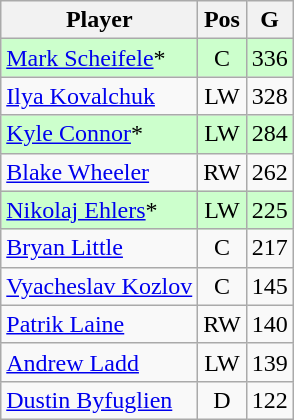<table class="wikitable" style="text-align:center">
<tr>
<th>Player</th>
<th>Pos</th>
<th>G</th>
</tr>
<tr style="background:#cfc;">
<td style="text-align:left;"><a href='#'>Mark Scheifele</a>*</td>
<td>C</td>
<td>336</td>
</tr>
<tr>
<td style="text-align:left;"><a href='#'>Ilya Kovalchuk</a></td>
<td>LW</td>
<td>328</td>
</tr>
<tr style="background:#cfc;">
<td style="text-align:left;"><a href='#'>Kyle Connor</a>*</td>
<td>LW</td>
<td>284</td>
</tr>
<tr>
<td style="text-align:left;"><a href='#'>Blake Wheeler</a></td>
<td>RW</td>
<td>262</td>
</tr>
<tr style="background:#cfc;">
<td style="text-align:left;"><a href='#'>Nikolaj Ehlers</a>*</td>
<td>LW</td>
<td>225</td>
</tr>
<tr>
<td style="text-align:left;"><a href='#'>Bryan Little</a></td>
<td>C</td>
<td>217</td>
</tr>
<tr>
<td style="text-align:left;"><a href='#'>Vyacheslav Kozlov</a></td>
<td>C</td>
<td>145</td>
</tr>
<tr>
<td style="text-align:left;"><a href='#'>Patrik Laine</a></td>
<td>RW</td>
<td>140</td>
</tr>
<tr>
<td style="text-align:left;"><a href='#'>Andrew Ladd</a></td>
<td>LW</td>
<td>139</td>
</tr>
<tr>
<td style="text-align:left;"><a href='#'>Dustin Byfuglien</a></td>
<td>D</td>
<td>122</td>
</tr>
</table>
